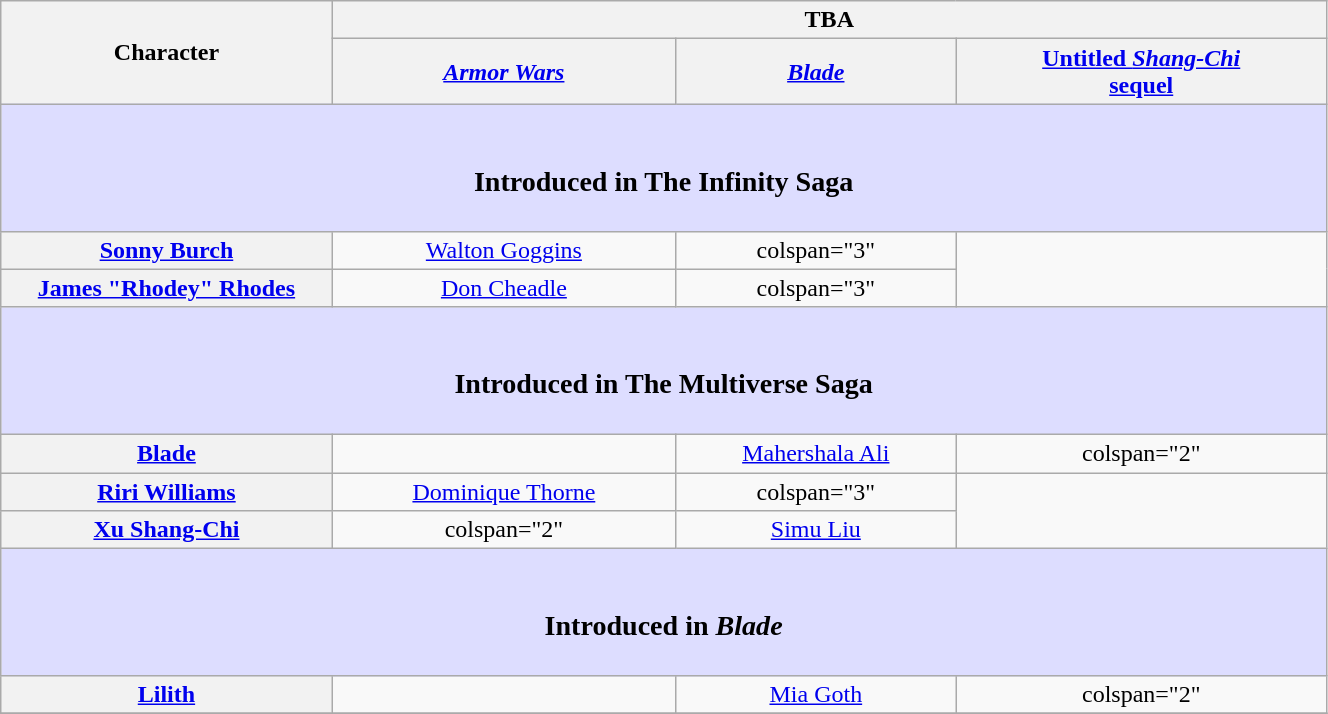<table class="wikitable" style="text-align:center; width:70%;">
<tr>
<th rowspan="2" style="width:25%;">Character</th>
<th colspan="4">TBA</th>
</tr>
<tr>
<th><em><a href='#'>Armor Wars</a></em></th>
<th><em><a href='#'>Blade</a></em></th>
<th><a href='#'>Untitled <em>Shang-Chi<br></em> sequel</a></th>
</tr>
<tr>
<th colspan="8" scope="row" style="background-color:#ddf;"><br><h3>Introduced in The Infinity Saga</h3></th>
</tr>
<tr>
<th scope="row"><a href='#'>Sonny Burch</a></th>
<td><a href='#'>Walton Goggins</a></td>
<td>colspan="3" </td>
</tr>
<tr>
<th scope="row"><a href='#'>James "Rhodey" Rhodes<br></a></th>
<td><a href='#'>Don Cheadle</a></td>
<td>colspan="3" </td>
</tr>
<tr>
<th colspan="8" scope="row" style="background-color:#ddf;"><br><h3>Introduced in The Multiverse Saga</h3></th>
</tr>
<tr>
<th scope="row"><a href='#'>Blade</a></th>
<td></td>
<td><a href='#'>Mahershala Ali</a></td>
<td>colspan="2" </td>
</tr>
<tr>
<th scope="row"><a href='#'>Riri Williams<br></a></th>
<td><a href='#'>Dominique Thorne</a></td>
<td>colspan="3" </td>
</tr>
<tr>
<th scope="row"><a href='#'>Xu Shang-Chi</a></th>
<td>colspan="2" </td>
<td><a href='#'>Simu Liu</a></td>
</tr>
<tr>
<th scope="row" colspan="6" style="background-color:#ddf;"><br><h3>Introduced in <em>Blade</em></h3></th>
</tr>
<tr>
<th scope="row"><a href='#'>Lilith</a></th>
<td></td>
<td><a href='#'>Mia Goth</a></td>
<td>colspan="2" </td>
</tr>
<tr>
</tr>
</table>
